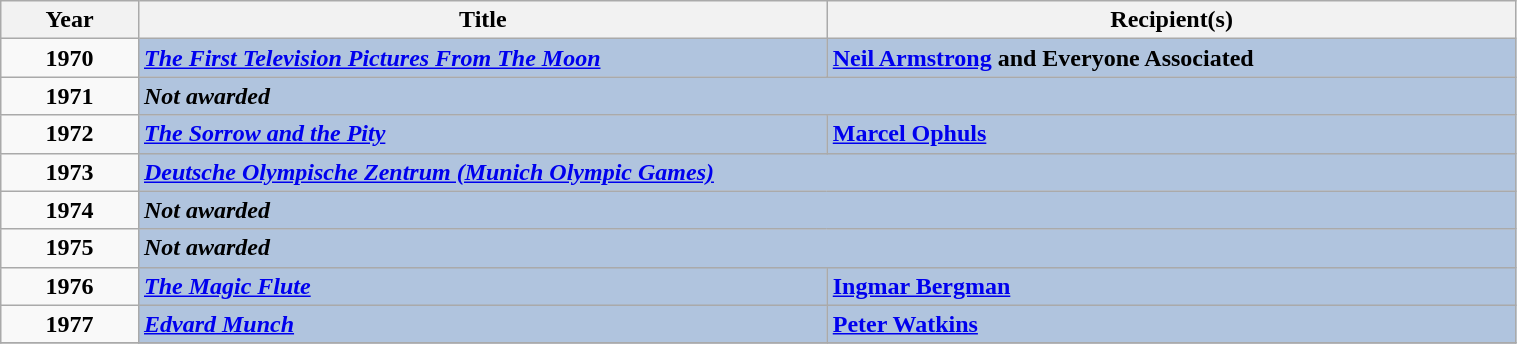<table class="wikitable" width="80%">
<tr>
<th width=5%>Year</th>
<th width=25%><strong>Title</strong></th>
<th width=25%><strong>Recipient(s)</strong></th>
</tr>
<tr>
<td rowspan="1" style="text-align:center;"><strong>1970</strong></td>
<td style="background:#B0C4DE;"><strong><em><a href='#'>The First Television Pictures From The Moon</a></em></strong></td>
<td style="background:#B0C4DE;"><strong><a href='#'>Neil Armstrong</a> and Everyone Associated</strong></td>
</tr>
<tr>
<td rowspan="1" style="text-align:center;"><strong>1971</strong></td>
<td colspan="2" style="background:#B0C4DE;"><strong><em>Not awarded</em></strong></td>
</tr>
<tr>
<td rowspan="1" style="text-align:center;"><strong>1972</strong></td>
<td style="background:#B0C4DE;"><strong><em><a href='#'>The Sorrow and the Pity</a></em></strong></td>
<td style="background:#B0C4DE;"><strong><a href='#'>Marcel Ophuls</a></strong></td>
</tr>
<tr>
<td rowspan="1" style="text-align:center;"><strong>1973</strong></td>
<td colspan="2" style="background:#B0C4DE;"><strong><em><a href='#'>Deutsche Olympische Zentrum (Munich Olympic Games)</a></em></strong></td>
</tr>
<tr>
<td rowspan="1" style="text-align:center;"><strong>1974</strong></td>
<td colspan="2" style="background:#B0C4DE;"><strong><em>Not awarded</em></strong></td>
</tr>
<tr>
<td rowspan="1" style="text-align:center;"><strong>1975</strong></td>
<td colspan="2" style="background:#B0C4DE;"><strong><em>Not awarded</em></strong></td>
</tr>
<tr>
<td rowspan="1" style="text-align:center;"><strong>1976</strong></td>
<td style="background:#B0C4DE;"><strong><em><a href='#'>The Magic Flute</a></em></strong></td>
<td style="background:#B0C4DE;"><strong><a href='#'>Ingmar Bergman</a></strong></td>
</tr>
<tr>
<td rowspan="1" style="text-align:center;"><strong>1977</strong></td>
<td style="background:#B0C4DE;"><strong><em><a href='#'>Edvard Munch</a></em></strong></td>
<td style="background:#B0C4DE;"><strong><a href='#'>Peter Watkins</a></strong></td>
</tr>
<tr>
</tr>
</table>
